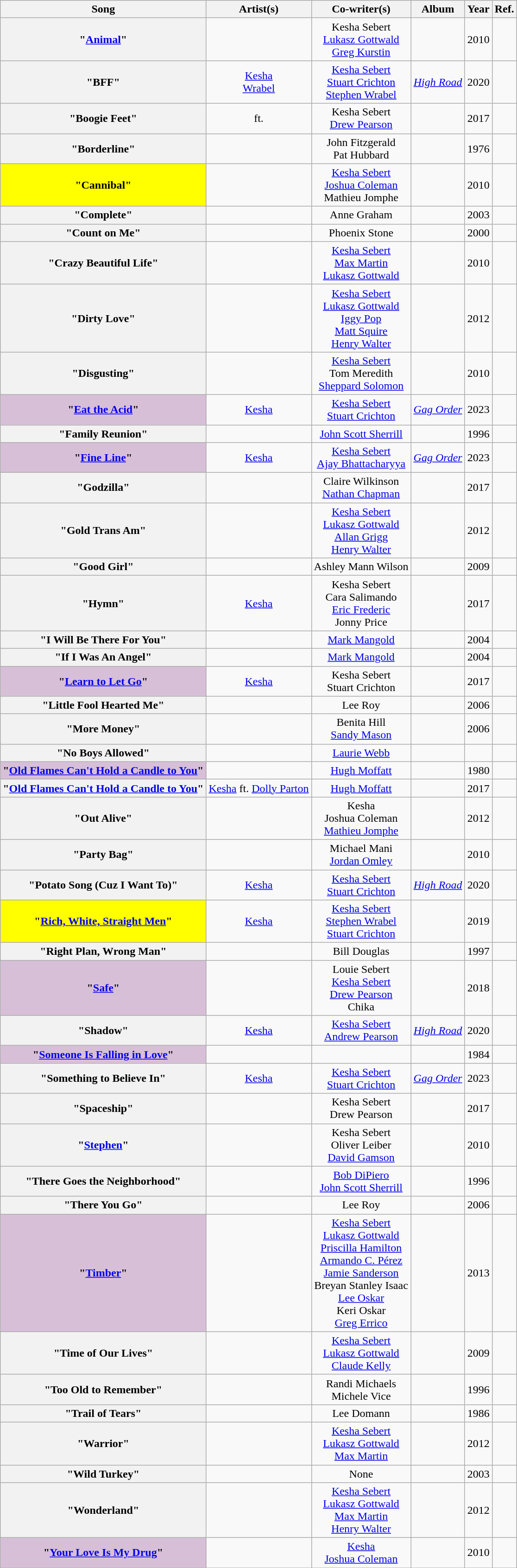<table class="wikitable sortable plainrowheaders" style="text-align:center;">
<tr>
<th scope="col">Song</th>
<th scope="col">Artist(s)</th>
<th scope="col" class="unsortable">Co-writer(s)</th>
<th scope="col" data-sort-type="text">Album</th>
<th scope="col">Year</th>
<th scope="col" class="unsortable">Ref.</th>
</tr>
<tr>
<th scope=row> "<a href='#'>Animal</a>"</th>
<td></td>
<td>Kesha Sebert<br><a href='#'>Lukasz Gottwald</a><br><a href='#'>Greg Kurstin</a></td>
<td></td>
<td>2010</td>
<td></td>
</tr>
<tr>
<th scope="row">"BFF"</th>
<td><a href='#'>Kesha</a><br><a href='#'>Wrabel</a></td>
<td><a href='#'>Kesha Sebert</a><br><a href='#'>Stuart Crichton</a><br><a href='#'>Stephen Wrabel</a></td>
<td><em><a href='#'>High Road</a></em></td>
<td>2020</td>
<td></td>
</tr>
<tr>
<th scope=row> "Boogie Feet"</th>
<td> ft. </td>
<td>Kesha Sebert<br><a href='#'>Drew Pearson</a></td>
<td></td>
<td>2017</td>
<td></td>
</tr>
<tr>
<th scope=row> "Borderline"</th>
<td></td>
<td>John Fitzgerald<br>Pat Hubbard</td>
<td></td>
<td>1976</td>
<td></td>
</tr>
<tr>
<th scope="row" style="background-color:#ffff00">"Cannibal" </th>
<td></td>
<td><a href='#'>Kesha Sebert</a><br><a href='#'>Joshua Coleman</a><br>Mathieu Jomphe</td>
<td></td>
<td>2010</td>
<td></td>
</tr>
<tr>
<th scope="row"> "Complete"</th>
<td></td>
<td>Anne Graham</td>
<td></td>
<td>2003</td>
<td></td>
</tr>
<tr>
<th scope="row"> "Count on Me"</th>
<td></td>
<td>Phoenix Stone</td>
<td></td>
<td>2000</td>
<td></td>
</tr>
<tr>
<th scope="row"> "Crazy Beautiful Life"</th>
<td></td>
<td><a href='#'>Kesha Sebert</a><br><a href='#'>Max Martin</a><br><a href='#'>Lukasz Gottwald</a></td>
<td></td>
<td>2010</td>
<td></td>
</tr>
<tr>
<th scope="row"> "Dirty Love"</th>
<td></td>
<td><a href='#'>Kesha Sebert</a><br><a href='#'>Lukasz Gottwald</a><br><a href='#'>Iggy Pop</a><br><a href='#'>Matt Squire</a><br><a href='#'>Henry Walter</a></td>
<td></td>
<td>2012</td>
<td></td>
</tr>
<tr>
<th scope="row"> "Disgusting"</th>
<td></td>
<td><a href='#'>Kesha Sebert</a><br>Tom Meredith<br><a href='#'>Sheppard Solomon</a></td>
<td></td>
<td>2010</td>
<td></td>
</tr>
<tr>
<th scope="row" style="background-color:#D8BFD8">"<a href='#'>Eat the Acid</a>"</th>
<td><a href='#'>Kesha</a></td>
<td><a href='#'>Kesha Sebert</a><br><a href='#'>Stuart Crichton</a></td>
<td><em><a href='#'>Gag Order</a></em></td>
<td>2023</td>
<td></td>
</tr>
<tr>
<th scope="row"> "Family Reunion"</th>
<td></td>
<td><a href='#'>John Scott Sherrill</a></td>
<td></td>
<td>1996</td>
<td></td>
</tr>
<tr>
<th scope="row" style="background-color:#D8BFD8">"<a href='#'>Fine Line</a>"</th>
<td><a href='#'>Kesha</a></td>
<td><a href='#'>Kesha Sebert</a><br><a href='#'>Ajay Bhattacharyya</a></td>
<td><em><a href='#'>Gag Order</a></em></td>
<td>2023</td>
<td></td>
</tr>
<tr>
<th scope="row"> "Godzilla"</th>
<td></td>
<td>Claire Wilkinson<br><a href='#'>Nathan Chapman</a></td>
<td></td>
<td>2017</td>
<td></td>
</tr>
<tr>
<th scope="row"> "Gold Trans Am"</th>
<td></td>
<td><a href='#'>Kesha Sebert</a><br><a href='#'>Lukasz Gottwald</a><br><a href='#'>Allan Grigg</a><br><a href='#'>Henry Walter</a></td>
<td></td>
<td>2012</td>
<td></td>
</tr>
<tr>
<th scope="row"> "Good Girl"</th>
<td></td>
<td>Ashley Mann Wilson</td>
<td></td>
<td>2009</td>
<td></td>
</tr>
<tr>
<th scope="row">"Hymn"</th>
<td><a href='#'>Kesha</a></td>
<td>Kesha Sebert <br> Cara Salimando <br> <a href='#'>Eric Frederic</a> <br> Jonny Price</td>
<td></td>
<td>2017</td>
<td></td>
</tr>
<tr>
<th scope="row"> "I Will Be There For You"</th>
<td></td>
<td><a href='#'>Mark Mangold</a></td>
<td></td>
<td>2004</td>
<td></td>
</tr>
<tr>
<th scope="row"> "If I Was An Angel"</th>
<td></td>
<td><a href='#'>Mark Mangold</a></td>
<td></td>
<td>2004</td>
<td></td>
</tr>
<tr>
<th scope="row" style="background-color:#D8BFD8">"<a href='#'>Learn to Let Go</a>" </th>
<td><a href='#'>Kesha</a></td>
<td>Kesha Sebert <br> Stuart Crichton</td>
<td></td>
<td>2017</td>
<td></td>
</tr>
<tr>
<th scope=row> "Little Fool Hearted Me"</th>
<td></td>
<td>Lee Roy</td>
<td></td>
<td>2006</td>
<td></td>
</tr>
<tr>
<th scope="row"> "More Money"</th>
<td></td>
<td>Benita Hill<br><a href='#'>Sandy Mason</a></td>
<td></td>
<td>2006</td>
<td></td>
</tr>
<tr>
<th scope="row"> "No Boys Allowed"</th>
<td></td>
<td><a href='#'>Laurie Webb</a></td>
<td></td>
<td></td>
<td></td>
</tr>
<tr>
<th scope="row" style="background-color:#D8BFD8">"<a href='#'>Old Flames Can't Hold a Candle to You</a>" </th>
<td></td>
<td><a href='#'>Hugh Moffatt</a></td>
<td></td>
<td>1980</td>
<td></td>
</tr>
<tr>
<th scope="row">"<a href='#'>Old Flames Can't Hold a Candle to You</a>"</th>
<td><a href='#'>Kesha</a> ft. <a href='#'>Dolly Parton</a></td>
<td><a href='#'>Hugh Moffatt</a></td>
<td></td>
<td>2017</td>
<td></td>
</tr>
<tr>
<th scope="row"> "Out Alive"</th>
<td></td>
<td>Kesha<br>Joshua Coleman<br><a href='#'>Mathieu Jomphe</a></td>
<td></td>
<td>2012</td>
<td></td>
</tr>
<tr>
<th scope="row"> "Party Bag"</th>
<td></td>
<td>Michael Mani<br><a href='#'>Jordan Omley</a></td>
<td></td>
<td>2010</td>
<td></td>
</tr>
<tr>
<th scope="row">"Potato Song (Cuz I Want To)"</th>
<td><a href='#'>Kesha</a></td>
<td><a href='#'>Kesha Sebert</a><br><a href='#'>Stuart Crichton</a></td>
<td><em><a href='#'>High Road</a></em></td>
<td>2020</td>
<td></td>
</tr>
<tr>
<th scope="row" style="background-color:#ffff00">"<a href='#'>Rich, White, Straight Men</a>"</th>
<td><a href='#'>Kesha</a></td>
<td><a href='#'>Kesha Sebert</a><br><a href='#'>Stephen Wrabel</a><br><a href='#'>Stuart Crichton</a></td>
<td></td>
<td>2019</td>
<td></td>
</tr>
<tr>
<th scope="row"> "Right Plan, Wrong Man"</th>
<td></td>
<td>Bill Douglas</td>
<td></td>
<td>1997</td>
<td></td>
</tr>
<tr>
<th scope="row" style="background-color:#D8BFD8">"<a href='#'>Safe</a>" </th>
<td></td>
<td>Louie Sebert<br><a href='#'>Kesha Sebert</a><br><a href='#'>Drew Pearson</a><br>Chika</td>
<td></td>
<td>2018</td>
<td></td>
</tr>
<tr>
<th scope="row">"Shadow"</th>
<td><a href='#'>Kesha</a></td>
<td><a href='#'>Kesha Sebert</a><br><a href='#'>Andrew Pearson</a></td>
<td><em><a href='#'>High Road</a></em></td>
<td>2020</td>
<td></td>
</tr>
<tr>
<th scope="row" style="background-color:#D8BFD8">"<a href='#'>Someone Is Falling in Love</a>" </th>
<td></td>
<td></td>
<td></td>
<td>1984</td>
<td></td>
</tr>
<tr>
<th scope="row">"Something to Believe In"</th>
<td><a href='#'>Kesha</a></td>
<td><a href='#'>Kesha Sebert</a><br><a href='#'>Stuart Crichton</a></td>
<td><em><a href='#'>Gag Order</a></em></td>
<td>2023</td>
<td></td>
</tr>
<tr>
<th scope="row"> "Spaceship"</th>
<td></td>
<td>Kesha Sebert<br>Drew Pearson</td>
<td></td>
<td>2017</td>
<td></td>
</tr>
<tr>
<th scope=row> "<a href='#'>Stephen</a>"</th>
<td></td>
<td>Kesha Sebert<br>Oliver Leiber<br><a href='#'>David Gamson</a></td>
<td></td>
<td>2010</td>
<td></td>
</tr>
<tr>
<th scope=row> "There Goes the Neighborhood"</th>
<td></td>
<td><a href='#'>Bob DiPiero</a><br><a href='#'>John Scott Sherrill</a></td>
<td></td>
<td>1996</td>
<td></td>
</tr>
<tr>
<th scope=row> "There You Go"</th>
<td></td>
<td>Lee Roy</td>
<td></td>
<td>2006</td>
<td></td>
</tr>
<tr>
<th scope="row" style="background-color:#D8BFD8">"<a href='#'>Timber</a>" </th>
<td></td>
<td><a href='#'>Kesha Sebert</a><br><a href='#'>Lukasz Gottwald</a><br><a href='#'>Priscilla Hamilton</a><br><a href='#'>Armando C. Pérez</a><br><a href='#'>Jamie Sanderson</a><br>Breyan Stanley Isaac<br><a href='#'>Lee Oskar</a><br>Keri Oskar<br><a href='#'>Greg Errico</a></td>
<td></td>
<td>2013</td>
<td></td>
</tr>
<tr>
<th scope="row">"Time of Our Lives"</th>
<td></td>
<td><a href='#'>Kesha Sebert</a><br><a href='#'>Lukasz Gottwald</a><br><a href='#'>Claude Kelly</a></td>
<td></td>
<td>2009</td>
<td></td>
</tr>
<tr>
<th scope="row">"Too Old to Remember"</th>
<td></td>
<td>Randi Michaels<br>Michele Vice</td>
<td></td>
<td>1996</td>
<td></td>
</tr>
<tr>
<th scope="row">"Trail of Tears"</th>
<td></td>
<td>Lee Domann</td>
<td></td>
<td>1986</td>
<td></td>
</tr>
<tr>
<th scope="row"> "Warrior"</th>
<td></td>
<td><a href='#'>Kesha Sebert</a><br><a href='#'>Lukasz Gottwald</a><br><a href='#'>Max Martin</a></td>
<td></td>
<td>2012</td>
<td></td>
</tr>
<tr>
<th scope="row"> "Wild Turkey"</th>
<td></td>
<td>None</td>
<td></td>
<td>2003</td>
<td></td>
</tr>
<tr>
<th scope="row"> "Wonderland"</th>
<td></td>
<td><a href='#'>Kesha Sebert</a><br><a href='#'>Lukasz Gottwald</a><br><a href='#'>Max Martin</a><br><a href='#'>Henry Walter</a></td>
<td></td>
<td>2012</td>
<td></td>
</tr>
<tr>
<th scope="row" style="background-color:#D8BFD8"> "<a href='#'>Your Love Is My Drug</a>" </th>
<td></td>
<td><a href='#'>Kesha</a><br><a href='#'>Joshua Coleman</a></td>
<td></td>
<td>2010</td>
<td></td>
</tr>
<tr>
</tr>
</table>
